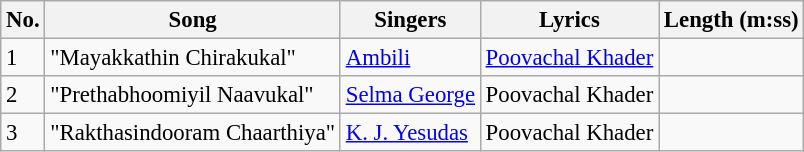<table class="wikitable" style="font-size:95%;">
<tr>
<th>No.</th>
<th>Song</th>
<th>Singers</th>
<th>Lyrics</th>
<th>Length (m:ss)</th>
</tr>
<tr>
<td>1</td>
<td>"Mayakkathin Chirakukal"</td>
<td><a href='#'>Ambili</a></td>
<td><a href='#'>Poovachal Khader</a></td>
<td></td>
</tr>
<tr>
<td>2</td>
<td>"Prethabhoomiyil Naavukal"</td>
<td><a href='#'>Selma George</a></td>
<td>Poovachal Khader</td>
<td></td>
</tr>
<tr>
<td>3</td>
<td>"Rakthasindooram Chaarthiya"</td>
<td><a href='#'>K. J. Yesudas</a></td>
<td>Poovachal Khader</td>
<td></td>
</tr>
</table>
